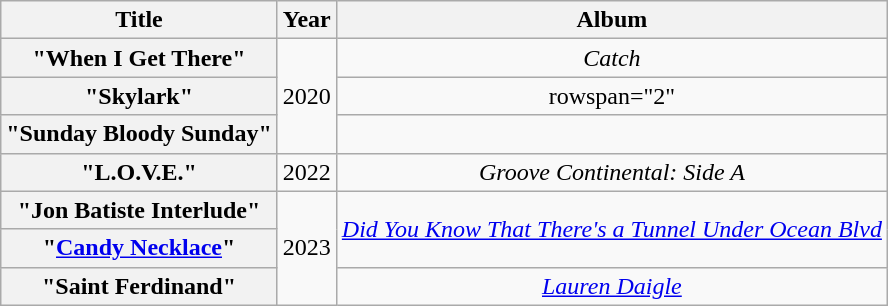<table class="wikitable plainrowheaders" style="text-align:center;">
<tr>
<th>Title</th>
<th>Year</th>
<th>Album</th>
</tr>
<tr>
<th scope="row">"When I Get There"<br></th>
<td rowspan="3">2020</td>
<td><em>Catch</em></td>
</tr>
<tr>
<th scope="row">"Skylark"<br></th>
<td>rowspan="2" </td>
</tr>
<tr>
<th scope="row">"Sunday Bloody Sunday"<br></th>
</tr>
<tr>
<th scope="row">"L.O.V.E."<br></th>
<td>2022</td>
<td><em>Groove Continental: Side A</em></td>
</tr>
<tr>
<th scope="row">"Jon Batiste Interlude"<br></th>
<td rowspan="3">2023</td>
<td rowspan="2"><em><a href='#'>Did You Know That There's a Tunnel Under Ocean Blvd</a></em></td>
</tr>
<tr>
<th scope="row">"<a href='#'>Candy Necklace</a>"<br></th>
</tr>
<tr>
<th scope="row">"Saint Ferdinand"<br></th>
<td><em><a href='#'>Lauren Daigle</a></em></td>
</tr>
</table>
